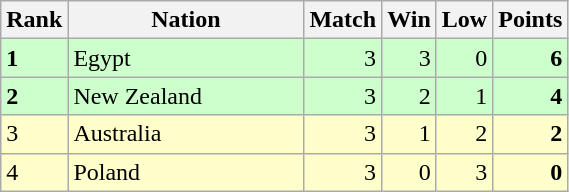<table class="wikitable">
<tr>
<th width=20>Rank</th>
<th width=150>Nation</th>
<th width=20>Match</th>
<th width=20>Win</th>
<th width=20>Low</th>
<th width=20>Points</th>
</tr>
<tr style="text-align:right; background:#cfc;">
<td align="left"><strong>1</strong></td>
<td style="text-align:left;"> Egypt</td>
<td>3</td>
<td>3</td>
<td>0</td>
<td><strong>6</strong></td>
</tr>
<tr style="text-align:right; background:#cfc;">
<td align="left"><strong>2</strong></td>
<td style="text-align:left;"> New Zealand</td>
<td>3</td>
<td>2</td>
<td>1</td>
<td><strong>4</strong></td>
</tr>
<tr style="text-align:right; background:#ffc;">
<td align="left">3</td>
<td style="text-align:left;"> Australia</td>
<td>3</td>
<td>1</td>
<td>2</td>
<td><strong>2</strong></td>
</tr>
<tr style="text-align:right; background:#ffc;">
<td align="left">4</td>
<td style="text-align:left;"> Poland</td>
<td>3</td>
<td>0</td>
<td>3</td>
<td><strong>0</strong></td>
</tr>
</table>
